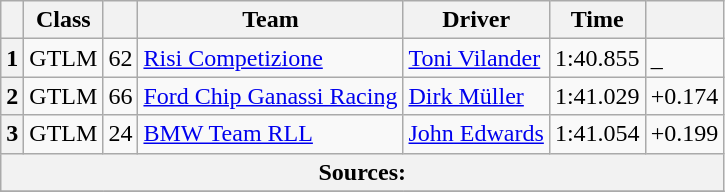<table class="wikitable">
<tr>
<th scope="col"></th>
<th scope="col">Class</th>
<th scope="col"></th>
<th scope="col">Team</th>
<th scope="col">Driver</th>
<th scope="col">Time</th>
<th scope="col"></th>
</tr>
<tr>
<th scope="row">1</th>
<td>GTLM</td>
<td>62</td>
<td><a href='#'>Risi Competizione</a></td>
<td><a href='#'>Toni Vilander</a></td>
<td>1:40.855</td>
<td>_</td>
</tr>
<tr>
<th scope="row">2</th>
<td>GTLM</td>
<td>66</td>
<td><a href='#'>Ford Chip Ganassi Racing</a></td>
<td><a href='#'>Dirk Müller</a></td>
<td>1:41.029</td>
<td>+0.174</td>
</tr>
<tr>
<th scope="row">3</th>
<td>GTLM</td>
<td>24</td>
<td><a href='#'>BMW Team RLL</a></td>
<td><a href='#'>John Edwards</a></td>
<td>1:41.054</td>
<td>+0.199</td>
</tr>
<tr>
<th colspan="7">Sources:</th>
</tr>
<tr>
</tr>
</table>
